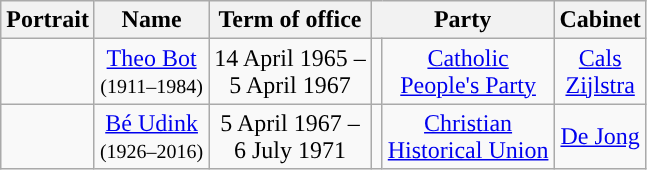<table class="wikitable" style="text-align:center">
<tr>
<th>Portrait</th>
<th>Name<br></th>
<th>Term of office</th>
<th colspan=2>Party</th>
<th>Cabinet</th>
</tr>
<tr>
<td></td>
<td><a href='#'>Theo Bot</a> <br> <small>(1911–1984)</small></td>
<td>14 April 1965 – <br> 5 April 1967</td>
<td style="background:"></td>
<td><a href='#'>Catholic <br> People's Party</a></td>
<td><a href='#'>Cals</a> <br> <a href='#'>Zijlstra</a></td>
</tr>
<tr>
<td></td>
<td><a href='#'>Bé Udink</a> <br> <small>(1926–2016)</small></td>
<td>5 April 1967 – <br> 6 July 1971</td>
<td style="background:"></td>
<td><a href='#'>Christian <br> Historical Union</a></td>
<td><a href='#'>De Jong</a></td>
</tr>
</table>
